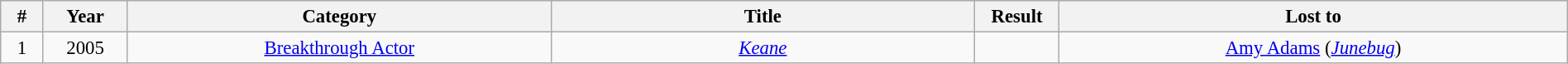<table class="wikitable" width="100%" cellpadding="5" style="font-size: 95%">
<tr>
<th width="2.5%">#</th>
<th width="5%">Year</th>
<th width="25%">Category</th>
<th width="25%">Title</th>
<th width="5%">Result</th>
<th width="30%">Lost to</th>
</tr>
<tr>
<td style="text-align:center;">1</td>
<td style="text-align:center;">2005</td>
<td style="text-align: center;"><a href='#'>Breakthrough Actor</a></td>
<td style="text-align: center;"><em><a href='#'>Keane</a></em></td>
<td></td>
<td style="text-align: center;"><a href='#'>Amy Adams</a> (<em><a href='#'>Junebug</a></em>)</td>
</tr>
</table>
